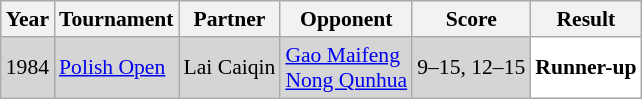<table class="sortable wikitable" style="font-size: 90%;">
<tr>
<th>Year</th>
<th>Tournament</th>
<th>Partner</th>
<th>Opponent</th>
<th>Score</th>
<th>Result</th>
</tr>
<tr style="background:#D5D5D5">
<td align="center">1984</td>
<td align="left"><a href='#'>Polish Open</a></td>
<td align="left"> Lai Caiqin</td>
<td align="left"> <a href='#'>Gao Maifeng</a> <br>  <a href='#'>Nong Qunhua</a></td>
<td align="left">9–15, 12–15</td>
<td style="text-align:left; background:white"> <strong>Runner-up</strong></td>
</tr>
</table>
